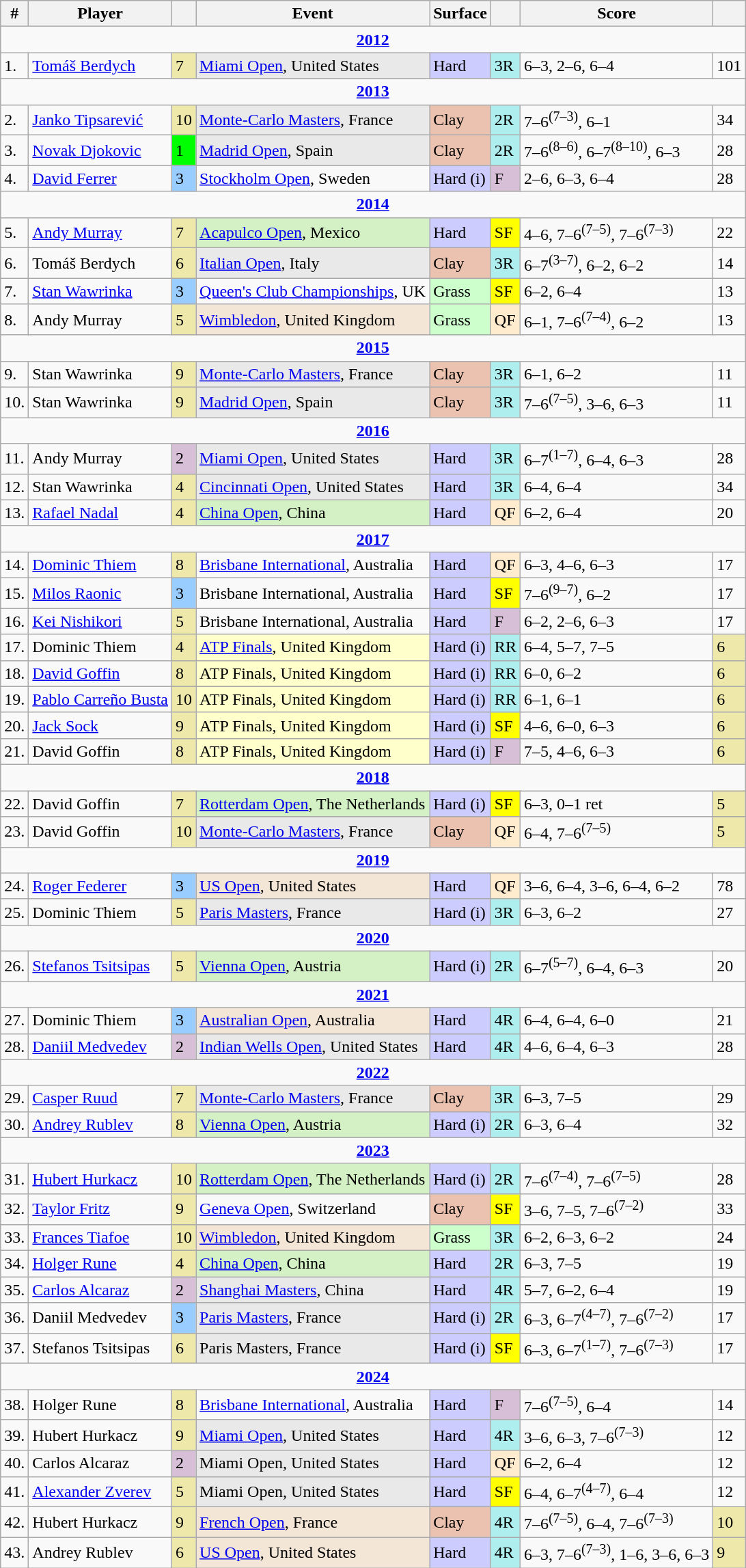<table class=wikitable sortable>
<tr>
<th class="unsortable">#</th>
<th>Player</th>
<th></th>
<th>Event</th>
<th>Surface</th>
<th class="unsortable"></th>
<th class="unsortable">Score</th>
<th class="unsortable"></th>
</tr>
<tr>
<td colspan=8 style=text-align:center><strong><a href='#'>2012</a></strong></td>
</tr>
<tr>
<td>1.</td>
<td> <a href='#'>Tomáš Berdych</a></td>
<td bgcolor=eee8aa>7</td>
<td bgcolor=e9e9e9><a href='#'>Miami Open</a>, United States</td>
<td bgcolor=ccccff>Hard</td>
<td bgcolor=afeeee>3R</td>
<td>6–3, 2–6, 6–4</td>
<td>101</td>
</tr>
<tr>
<td colspan=9 style=text-align:center><strong><a href='#'>2013</a></strong></td>
</tr>
<tr>
<td>2.</td>
<td> <a href='#'>Janko Tipsarević</a></td>
<td bgcolor=eee8aa>10</td>
<td bgcolor=e9e9e9><a href='#'>Monte-Carlo Masters</a>, France</td>
<td bgcolor=ebc2af>Clay</td>
<td bgcolor=afeeee>2R</td>
<td>7–6<sup>(7–3)</sup>, 6–1</td>
<td>34</td>
</tr>
<tr>
<td>3.</td>
<td> <a href='#'>Novak Djokovic</a></td>
<td bgcolor=lime>1</td>
<td bgcolor=e9e9e9><a href='#'>Madrid Open</a>, Spain</td>
<td bgcolor=ebc2af>Clay</td>
<td bgcolor=afeeee>2R</td>
<td>7–6<sup>(8–6)</sup>, 6–7<sup>(8–10)</sup>, 6–3</td>
<td>28</td>
</tr>
<tr>
<td>4.</td>
<td> <a href='#'>David Ferrer</a></td>
<td bgcolor=#9cf>3</td>
<td bgcolor=><a href='#'>Stockholm Open</a>, Sweden</td>
<td bgcolor=ccccff>Hard (i)</td>
<td bgcolor=thistle>F</td>
<td>2–6, 6–3, 6–4</td>
<td>28</td>
</tr>
<tr>
<td colspan=9 style=text-align:center><strong><a href='#'>2014</a></strong></td>
</tr>
<tr>
<td>5.</td>
<td> <a href='#'>Andy Murray</a></td>
<td bgcolor=eee8aa>7</td>
<td bgcolor=d4f1c5><a href='#'>Acapulco Open</a>, Mexico</td>
<td bgcolor=ccccff>Hard</td>
<td bgcolor=yellow>SF</td>
<td>4–6, 7–6<sup>(7–5)</sup>, 7–6<sup>(7–3)</sup></td>
<td>22</td>
</tr>
<tr>
<td>6.</td>
<td> Tomáš Berdych</td>
<td bgcolor=eee8aa>6</td>
<td bgcolor=e9e9e9><a href='#'>Italian Open</a>, Italy</td>
<td bgcolor=ebc2af>Clay</td>
<td bgcolor=afeeee>3R</td>
<td>6–7<sup>(3–7)</sup>, 6–2, 6–2</td>
<td>14</td>
</tr>
<tr>
<td>7.</td>
<td> <a href='#'>Stan Wawrinka</a></td>
<td bgcolor=#9cf>3</td>
<td><a href='#'>Queen's Club Championships</a>, UK</td>
<td bgcolor=ccffcc>Grass</td>
<td bgcolor=yellow>SF</td>
<td>6–2, 6–4</td>
<td>13</td>
</tr>
<tr>
<td>8.</td>
<td> Andy Murray</td>
<td bgcolor=eee8aa>5</td>
<td bgcolor=f3e6d7><a href='#'>Wimbledon</a>, United Kingdom</td>
<td bgcolor=ccffcc>Grass</td>
<td bgcolor=ffebcd>QF</td>
<td>6–1, 7–6<sup>(7–4)</sup>, 6–2</td>
<td>13</td>
</tr>
<tr>
<td colspan=9 style=text-align:center><strong><a href='#'>2015</a></strong></td>
</tr>
<tr>
<td>9.</td>
<td> Stan Wawrinka</td>
<td bgcolor=eee8aa>9</td>
<td bgcolor=e9e9e9><a href='#'>Monte-Carlo Masters</a>, France</td>
<td bgcolor=ebc2af>Clay</td>
<td bgcolor=afeeee>3R</td>
<td>6–1, 6–2</td>
<td>11</td>
</tr>
<tr>
<td>10.</td>
<td> Stan Wawrinka</td>
<td bgcolor=eee8aa>9</td>
<td bgcolor=e9e9e9><a href='#'>Madrid Open</a>, Spain</td>
<td bgcolor=ebc2af>Clay</td>
<td bgcolor=afeeee>3R</td>
<td>7–6<sup>(7–5)</sup>, 3–6, 6–3</td>
<td>11</td>
</tr>
<tr>
<td colspan=9 style=text-align:center><strong><a href='#'>2016</a></strong></td>
</tr>
<tr>
<td>11.</td>
<td> Andy Murray</td>
<td bgcolor=thistle>2</td>
<td bgcolor=e9e9e9><a href='#'>Miami Open</a>, United States</td>
<td bgcolor=ccccff>Hard</td>
<td bgcolor=afeeee>3R</td>
<td>6–7<sup>(1–7)</sup>, 6–4, 6–3</td>
<td>28</td>
</tr>
<tr>
<td>12.</td>
<td> Stan Wawrinka</td>
<td bgcolor=eee8aa>4</td>
<td bgcolor=e9e9e9><a href='#'>Cincinnati Open</a>, United States</td>
<td bgcolor=ccccff>Hard</td>
<td bgcolor=afeeee>3R</td>
<td>6–4, 6–4</td>
<td>34</td>
</tr>
<tr>
<td>13.</td>
<td> <a href='#'>Rafael Nadal</a></td>
<td bgcolor=eee8aa>4</td>
<td bgcolor=d4f1c5><a href='#'>China Open</a>, China</td>
<td bgcolor=ccccff>Hard</td>
<td bgcolor=ffebcd>QF</td>
<td>6–2, 6–4</td>
<td>20</td>
</tr>
<tr>
<td colspan=9 style=text-align:center><strong><a href='#'>2017</a></strong></td>
</tr>
<tr>
<td>14.</td>
<td> <a href='#'>Dominic Thiem</a></td>
<td bgcolor=eee8aa>8</td>
<td><a href='#'>Brisbane International</a>, Australia</td>
<td bgcolor=ccccff>Hard</td>
<td bgcolor=ffebcd>QF</td>
<td>6–3, 4–6, 6–3</td>
<td>17</td>
</tr>
<tr>
<td>15.</td>
<td> <a href='#'>Milos Raonic</a></td>
<td bgcolor=#9cf>3</td>
<td>Brisbane International, Australia</td>
<td bgcolor=ccccff>Hard</td>
<td bgcolor=yellow>SF</td>
<td>7–6<sup>(9–7)</sup>, 6–2</td>
<td>17</td>
</tr>
<tr>
<td>16.</td>
<td> <a href='#'>Kei Nishikori</a></td>
<td bgcolor=eee8aa>5</td>
<td>Brisbane International, Australia</td>
<td bgcolor=ccccff>Hard</td>
<td bgcolor=thistle>F</td>
<td>6–2, 2–6, 6–3</td>
<td>17</td>
</tr>
<tr>
<td>17.</td>
<td> Dominic Thiem</td>
<td bgcolor=eee8aa>4</td>
<td bgcolor=#ffc><a href='#'>ATP Finals</a>, United Kingdom</td>
<td bgcolor=ccccff>Hard (i)</td>
<td bgcolor=afeeee>RR</td>
<td>6–4, 5–7, 7–5</td>
<td style=background:#eee8aa>6</td>
</tr>
<tr>
<td>18.</td>
<td> <a href='#'>David Goffin</a></td>
<td bgcolor=eee8aa>8</td>
<td bgcolor=#ffc>ATP Finals, United Kingdom</td>
<td bgcolor=ccccff>Hard (i)</td>
<td bgcolor=afeeee>RR</td>
<td>6–0, 6–2</td>
<td style=background:#eee8aa>6</td>
</tr>
<tr>
<td>19.</td>
<td> <a href='#'>Pablo Carreño Busta</a></td>
<td bgcolor=eee8aa>10</td>
<td bgcolor=#ffc>ATP Finals, United Kingdom</td>
<td bgcolor=ccccff>Hard (i)</td>
<td bgcolor=afeeee>RR</td>
<td>6–1, 6–1</td>
<td style=background:#eee8aa>6</td>
</tr>
<tr>
<td>20.</td>
<td> <a href='#'>Jack Sock</a></td>
<td bgcolor=eee8aa>9</td>
<td bgcolor=#ffc>ATP Finals, United Kingdom</td>
<td bgcolor=ccccff>Hard (i)</td>
<td bgcolor=yellow>SF</td>
<td>4–6, 6–0, 6–3</td>
<td style=background:#eee8aa>6</td>
</tr>
<tr>
<td>21.</td>
<td> David Goffin</td>
<td bgcolor=eee8aa>8</td>
<td bgcolor=#ffc>ATP Finals, United Kingdom</td>
<td bgcolor=ccccff>Hard (i)</td>
<td bgcolor=thistle>F</td>
<td>7–5, 4–6, 6–3</td>
<td style=background:#eee8aa>6</td>
</tr>
<tr>
<td colspan=8 style=text-align:center><strong><a href='#'>2018</a></strong></td>
</tr>
<tr>
<td>22.</td>
<td> David Goffin</td>
<td bgcolor=eee8aa>7</td>
<td bgcolor=d4f1c5><a href='#'>Rotterdam Open</a>, The Netherlands</td>
<td bgcolor=ccccff>Hard (i)</td>
<td bgcolor=yellow>SF</td>
<td>6–3, 0–1 ret</td>
<td style=background:#eee8aa>5</td>
</tr>
<tr>
<td>23.</td>
<td> David Goffin</td>
<td bgcolor=eee8aa>10</td>
<td bgcolor=e9e9e9><a href='#'>Monte-Carlo Masters</a>, France</td>
<td bgcolor=ebc2af>Clay</td>
<td bgcolor=ffebcd>QF</td>
<td>6–4, 7–6<sup>(7–5)</sup></td>
<td style=background:#eee8aa>5</td>
</tr>
<tr>
<td colspan=8 style=text-align:center><strong><a href='#'>2019</a></strong></td>
</tr>
<tr>
<td>24.</td>
<td> <a href='#'>Roger Federer</a></td>
<td bgcolor=#9cf>3</td>
<td bgcolor=f3e6d7><a href='#'>US Open</a>, United States</td>
<td bgcolor=ccccff>Hard</td>
<td bgcolor=ffebcd>QF</td>
<td>3–6, 6–4, 3–6, 6–4, 6–2</td>
<td>78</td>
</tr>
<tr>
<td>25.</td>
<td> Dominic Thiem</td>
<td bgcolor=eee8aa>5</td>
<td bgcolor=e9e9e9><a href='#'>Paris Masters</a>, France</td>
<td bgcolor=ccccff>Hard (i)</td>
<td bgcolor=afeeee>3R</td>
<td>6–3, 6–2</td>
<td>27</td>
</tr>
<tr>
<td colspan=9 style=text-align:center><strong><a href='#'>2020</a></strong></td>
</tr>
<tr>
<td>26.</td>
<td> <a href='#'>Stefanos Tsitsipas</a></td>
<td bgcolor=eee8aa>5</td>
<td bgcolor=d4f1c5><a href='#'>Vienna Open</a>, Austria</td>
<td bgcolor=ccccff>Hard (i)</td>
<td bgcolor=afeeee>2R</td>
<td>6–7<sup>(5–7)</sup>, 6–4, 6–3</td>
<td>20</td>
</tr>
<tr>
<td colspan=8 style=text-align:center><strong><a href='#'>2021</a></strong></td>
</tr>
<tr>
<td>27.</td>
<td> Dominic Thiem</td>
<td bgcolor=#9cf>3</td>
<td bgcolor=f3e6d7><a href='#'>Australian Open</a>, Australia</td>
<td bgcolor=ccccff>Hard</td>
<td bgcolor=afeeee>4R</td>
<td>6–4, 6–4, 6–0</td>
<td>21</td>
</tr>
<tr>
<td>28.</td>
<td> <a href='#'>Daniil Medvedev</a></td>
<td bgcolor=thistle>2</td>
<td bgcolor=e9e9e9><a href='#'>Indian Wells Open</a>, United States</td>
<td bgcolor=ccccff>Hard</td>
<td bgcolor=afeeee>4R</td>
<td>4–6, 6–4, 6–3</td>
<td>28</td>
</tr>
<tr>
<td colspan=8 style=text-align:center><strong><a href='#'>2022</a></strong></td>
</tr>
<tr>
<td>29.</td>
<td> <a href='#'>Casper Ruud</a></td>
<td bgcolor=eee8aa>7</td>
<td bgcolor=e9e9e9><a href='#'>Monte-Carlo Masters</a>, France</td>
<td bgcolor=ebc2af>Clay</td>
<td bgcolor=afeeee>3R</td>
<td>6–3, 7–5</td>
<td>29</td>
</tr>
<tr>
<td>30.</td>
<td> <a href='#'>Andrey Rublev</a></td>
<td bgcolor=eee8aa>8</td>
<td bgcolor=d4f1c5><a href='#'>Vienna Open</a>, Austria</td>
<td bgcolor=ccccff>Hard (i)</td>
<td bgcolor=afeeee>2R</td>
<td>6–3, 6–4</td>
<td>32</td>
</tr>
<tr>
<td colspan=8 style=text-align:center><strong><a href='#'>2023</a></strong></td>
</tr>
<tr>
<td>31.</td>
<td> <a href='#'>Hubert Hurkacz</a></td>
<td bgcolor=eee8aa>10</td>
<td bgcolor=d4f1c5><a href='#'>Rotterdam Open</a>, The Netherlands</td>
<td bgcolor=ccccff>Hard (i)</td>
<td bgcolor=afeeee>2R</td>
<td>7–6<sup>(7–4)</sup>, 7–6<sup>(7–5)</sup></td>
<td>28</td>
</tr>
<tr>
<td>32.</td>
<td> <a href='#'>Taylor Fritz</a></td>
<td bgcolor=eee8aa>9</td>
<td><a href='#'>Geneva Open</a>, Switzerland</td>
<td bgcolor=ebc2af>Clay</td>
<td bgcolor=yellow>SF</td>
<td>3–6, 7–5, 7–6<sup>(7–2)</sup></td>
<td>33</td>
</tr>
<tr>
<td>33.</td>
<td> <a href='#'>Frances Tiafoe</a></td>
<td bgcolor=eee8aa>10</td>
<td bgcolor=f3e6d7><a href='#'>Wimbledon</a>, United Kingdom</td>
<td bgcolor=ccffcc>Grass</td>
<td bgcolor=afeeee>3R</td>
<td>6–2, 6–3, 6–2</td>
<td>24</td>
</tr>
<tr>
<td>34.</td>
<td> <a href='#'>Holger Rune</a></td>
<td bgcolor=eee8aa>4</td>
<td bgcolor=d4f1c5><a href='#'>China Open</a>, China</td>
<td bgcolor=ccccff>Hard</td>
<td bgcolor=afeeee>2R</td>
<td>6–3, 7–5</td>
<td>19</td>
</tr>
<tr>
<td>35.</td>
<td> <a href='#'>Carlos Alcaraz</a></td>
<td bgcolor=thistle>2</td>
<td bgcolor=e9e9e9><a href='#'>Shanghai Masters</a>, China</td>
<td bgcolor=ccccff>Hard</td>
<td bgcolor=afeeee>4R</td>
<td>5–7, 6–2, 6–4</td>
<td>19</td>
</tr>
<tr>
<td>36.</td>
<td> Daniil Medvedev</td>
<td bgcolor=#9cf>3</td>
<td bgcolor=e9e9e9><a href='#'>Paris Masters</a>, France</td>
<td bgcolor=ccccff>Hard (i)</td>
<td bgcolor=afeeee>2R</td>
<td>6–3, 6–7<sup>(4–7)</sup>, 7–6<sup>(7–2)</sup></td>
<td>17</td>
</tr>
<tr>
<td>37.</td>
<td> Stefanos Tsitsipas</td>
<td bgcolor=eee8aa>6</td>
<td bgcolor=e9e9e9>Paris Masters, France</td>
<td bgcolor=ccccff>Hard (i)</td>
<td bgcolor=yellow>SF</td>
<td>6–3, 6–7<sup>(1–7)</sup>, 7–6<sup>(7–3)</sup></td>
<td>17</td>
</tr>
<tr>
<td colspan=8 style=text-align:center><strong><a href='#'>2024</a></strong></td>
</tr>
<tr>
<td>38.</td>
<td> Holger Rune</td>
<td bgcolor=eee8aa>8</td>
<td><a href='#'>Brisbane International</a>, Australia</td>
<td bgcolor=ccccff>Hard</td>
<td bgcolor=thistle>F</td>
<td>7–6<sup>(7–5)</sup>, 6–4</td>
<td>14</td>
</tr>
<tr>
<td>39.</td>
<td> Hubert Hurkacz</td>
<td bgcolor=eee8aa>9</td>
<td bgcolor=e9e9e9><a href='#'>Miami Open</a>, United States</td>
<td bgcolor=ccccff>Hard</td>
<td bgcolor=afeeee>4R</td>
<td>3–6, 6–3, 7–6<sup>(7–3)</sup></td>
<td>12</td>
</tr>
<tr>
<td>40.</td>
<td> Carlos Alcaraz</td>
<td bgcolor=thistle>2</td>
<td bgcolor=e9e9e9>Miami Open, United States</td>
<td bgcolor=ccccff>Hard</td>
<td bgcolor=ffebcd>QF</td>
<td>6–2, 6–4</td>
<td>12</td>
</tr>
<tr>
<td>41.</td>
<td> <a href='#'>Alexander Zverev</a></td>
<td bgcolor=eee8aa>5</td>
<td bgcolor=e9e9e9>Miami Open, United States</td>
<td bgcolor=ccccff>Hard</td>
<td bgcolor=yellow>SF</td>
<td>6–4, 6–7<sup>(4–7)</sup>, 6–4</td>
<td>12</td>
</tr>
<tr>
<td>42.</td>
<td> Hubert Hurkacz</td>
<td bgcolor=eee8aa>9</td>
<td bgcolor=f3e6d7><a href='#'>French Open</a>, France</td>
<td bgcolor=ebc2af>Clay</td>
<td bgcolor=afeeee>4R</td>
<td>7–6<sup>(7–5)</sup>, 6–4, 7–6<sup>(7–3)</sup></td>
<td style=background:#eee8aa>10</td>
</tr>
<tr>
<td>43.</td>
<td> Andrey Rublev</td>
<td bgcolor=eee8aa>6</td>
<td bgcolor=f3e6d7><a href='#'>US Open</a>, United States</td>
<td bgcolor=ccccff>Hard</td>
<td bgcolor=afeeee>4R</td>
<td>6–3, 7–6<sup>(7–3)</sup>, 1–6, 3–6, 6–3</td>
<td style=background:#eee8aa>9</td>
</tr>
</table>
